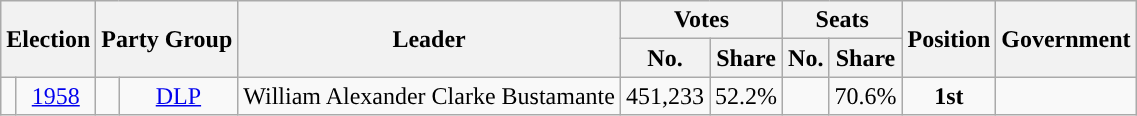<table class="wikitable" style="text-align:center">
<tr>
<th colspan="2" rowspan="2">Election</th>
<th colspan=3 rowspan=2>Party Group</th>
<th rowspan=2>Leader</th>
<th colspan=2>Votes</th>
<th colspan="2">Seats</th>
<th rowspan=2>Position</th>
<th rowspan="2">Government</th>
</tr>
<tr>
<th>No.</th>
<th>Share</th>
<th>No.</th>
<th>Share</th>
</tr>
<tr>
<td></td>
<td><a href='#'>1958</a></td>
<td colspan="2" style="background:"></td>
<td><a href='#'>DLP</a></td>
<td>William Alexander Clarke Bustamante</td>
<td style="text-align:right;">451,233</td>
<td style="text-align:right;">52.2%</td>
<td></td>
<td style="text-align:right;">70.6%</td>
<td><strong>1st</strong></td>
<td></td>
</tr>
</table>
